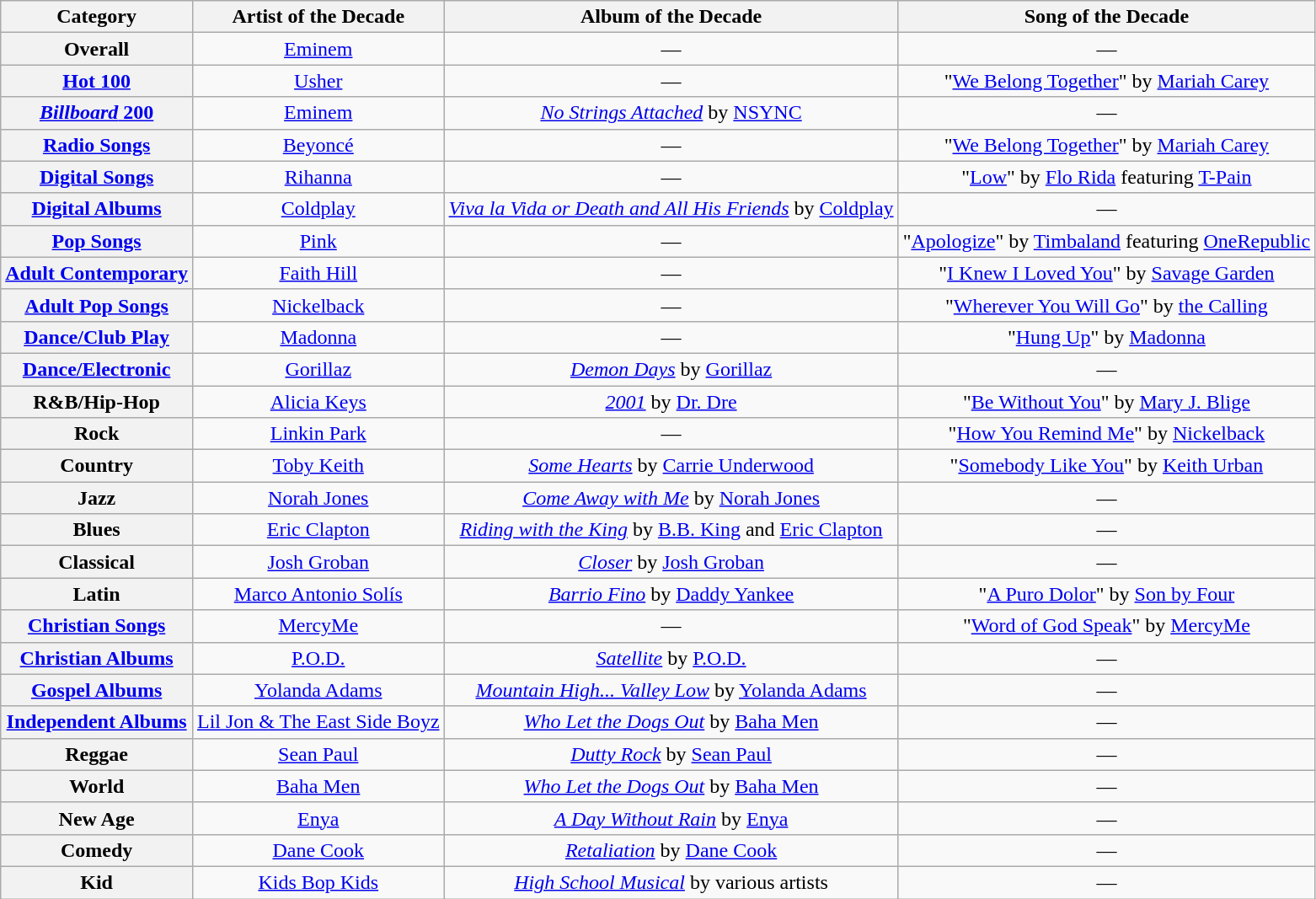<table class="wikitable sortable plainrowheaders" style="text-align:center;">
<tr>
<th>Category</th>
<th>Artist of the Decade</th>
<th>Album of the Decade</th>
<th>Song of the Decade</th>
</tr>
<tr>
<th scope="row">Overall</th>
<td><a href='#'>Eminem</a></td>
<td>—</td>
<td>—</td>
</tr>
<tr>
<th scope="row"><a href='#'>Hot 100</a></th>
<td><a href='#'>Usher</a></td>
<td>—</td>
<td>"<a href='#'>We Belong Together</a>" by <a href='#'>Mariah Carey</a></td>
</tr>
<tr>
<th scope="row"><a href='#'><em>Billboard</em> 200</a></th>
<td><a href='#'>Eminem</a></td>
<td><em><a href='#'>No Strings Attached</a></em> by <a href='#'>NSYNC</a></td>
<td>—</td>
</tr>
<tr>
<th scope="row"><a href='#'>Radio Songs</a></th>
<td><a href='#'>Beyoncé</a></td>
<td>—</td>
<td>"<a href='#'>We Belong Together</a>" by <a href='#'>Mariah Carey</a></td>
</tr>
<tr>
<th scope="row"><a href='#'>Digital Songs</a></th>
<td><a href='#'>Rihanna</a></td>
<td>—</td>
<td>"<a href='#'>Low</a>" by <a href='#'>Flo Rida</a> featuring <a href='#'>T-Pain</a></td>
</tr>
<tr>
<th scope="row"><a href='#'>Digital Albums</a></th>
<td><a href='#'>Coldplay</a></td>
<td><em><a href='#'>Viva la Vida or Death and All His Friends</a></em> by <a href='#'>Coldplay</a></td>
<td>—</td>
</tr>
<tr>
<th scope="row"><a href='#'>Pop Songs</a></th>
<td><a href='#'>Pink</a></td>
<td>—</td>
<td>"<a href='#'>Apologize</a>" by <a href='#'>Timbaland</a> featuring <a href='#'>OneRepublic</a></td>
</tr>
<tr>
<th scope="row"><a href='#'>Adult Contemporary</a></th>
<td><a href='#'>Faith Hill</a></td>
<td>—</td>
<td>"<a href='#'>I Knew I Loved You</a>" by <a href='#'>Savage Garden</a></td>
</tr>
<tr>
<th scope="row"><a href='#'>Adult Pop Songs</a></th>
<td><a href='#'>Nickelback</a></td>
<td>—</td>
<td>"<a href='#'>Wherever You Will Go</a>" by <a href='#'>the Calling</a></td>
</tr>
<tr>
<th scope="row"><a href='#'>Dance/Club Play</a></th>
<td><a href='#'>Madonna</a></td>
<td>—</td>
<td>"<a href='#'>Hung Up</a>" by <a href='#'>Madonna</a></td>
</tr>
<tr>
<th scope="row"><a href='#'>Dance/Electronic</a></th>
<td><a href='#'>Gorillaz</a></td>
<td><em><a href='#'>Demon Days</a></em> by <a href='#'>Gorillaz</a></td>
<td>—</td>
</tr>
<tr>
<th scope="row">R&B/Hip-Hop</th>
<td><a href='#'>Alicia Keys</a></td>
<td><em><a href='#'>2001</a></em> by <a href='#'>Dr. Dre</a></td>
<td>"<a href='#'>Be Without You</a>" by <a href='#'>Mary J. Blige</a></td>
</tr>
<tr>
<th scope="row">Rock</th>
<td><a href='#'>Linkin Park</a></td>
<td>—</td>
<td>"<a href='#'>How You Remind Me</a>" by <a href='#'>Nickelback</a></td>
</tr>
<tr>
<th scope="row">Country</th>
<td><a href='#'>Toby Keith</a></td>
<td><em><a href='#'>Some Hearts</a></em> by <a href='#'>Carrie Underwood</a></td>
<td>"<a href='#'>Somebody Like You</a>" by <a href='#'>Keith Urban</a></td>
</tr>
<tr>
<th scope="row">Jazz</th>
<td><a href='#'>Norah Jones</a></td>
<td><em><a href='#'>Come Away with Me</a></em> by <a href='#'>Norah Jones</a></td>
<td>—</td>
</tr>
<tr>
<th scope="row">Blues</th>
<td><a href='#'>Eric Clapton</a></td>
<td><em><a href='#'>Riding with the King</a></em> by <a href='#'>B.B. King</a> and <a href='#'>Eric Clapton</a></td>
<td>—</td>
</tr>
<tr>
<th scope="row">Classical</th>
<td><a href='#'>Josh Groban</a></td>
<td><em><a href='#'>Closer</a></em> by <a href='#'>Josh Groban</a></td>
<td>—</td>
</tr>
<tr>
<th scope="row">Latin</th>
<td><a href='#'>Marco Antonio Solís</a></td>
<td><em><a href='#'>Barrio Fino</a></em> by <a href='#'>Daddy Yankee</a></td>
<td>"<a href='#'>A Puro Dolor</a>" by <a href='#'>Son by Four</a></td>
</tr>
<tr>
<th scope="row"><a href='#'>Christian Songs</a></th>
<td><a href='#'>MercyMe</a></td>
<td>—</td>
<td>"<a href='#'>Word of God Speak</a>" by <a href='#'>MercyMe</a></td>
</tr>
<tr>
<th scope="row"><a href='#'>Christian Albums</a></th>
<td><a href='#'>P.O.D.</a></td>
<td><em><a href='#'>Satellite</a></em> by <a href='#'>P.O.D.</a></td>
<td>—</td>
</tr>
<tr>
<th scope="row"><a href='#'>Gospel Albums</a></th>
<td><a href='#'>Yolanda Adams</a></td>
<td><em><a href='#'>Mountain High... Valley Low</a></em> by <a href='#'>Yolanda Adams</a></td>
<td>—</td>
</tr>
<tr>
<th scope="row"><a href='#'>Independent Albums</a></th>
<td><a href='#'>Lil Jon & The East Side Boyz</a></td>
<td><em><a href='#'>Who Let the Dogs Out</a></em> by <a href='#'>Baha Men</a></td>
<td>—</td>
</tr>
<tr>
<th scope="row">Reggae</th>
<td><a href='#'>Sean Paul</a></td>
<td><em><a href='#'>Dutty Rock</a></em> by <a href='#'>Sean Paul</a></td>
<td>—</td>
</tr>
<tr>
<th scope="row">World</th>
<td><a href='#'>Baha Men</a></td>
<td><em><a href='#'>Who Let the Dogs Out</a></em> by <a href='#'>Baha Men</a></td>
<td>—</td>
</tr>
<tr>
<th scope="row">New Age</th>
<td><a href='#'>Enya</a></td>
<td><em><a href='#'>A Day Without Rain</a></em> by <a href='#'>Enya</a></td>
<td>—</td>
</tr>
<tr>
<th scope="row">Comedy</th>
<td><a href='#'>Dane Cook</a></td>
<td><em><a href='#'>Retaliation</a></em> by <a href='#'>Dane Cook</a></td>
<td>—</td>
</tr>
<tr>
<th scope="row">Kid</th>
<td><a href='#'>Kids Bop Kids</a></td>
<td><em><a href='#'>High School Musical</a></em> by various artists</td>
<td>—</td>
</tr>
</table>
